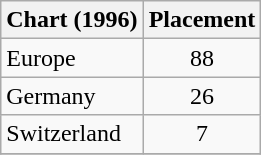<table class="wikitable sortable">
<tr>
<th align="center">Chart (1996)</th>
<th align="center">Placement</th>
</tr>
<tr>
<td scope="left">Europe</td>
<td align="center">88</td>
</tr>
<tr>
<td align="left">Germany</td>
<td align="center">26</td>
</tr>
<tr>
<td scope="left">Switzerland</td>
<td align="center">7</td>
</tr>
<tr>
</tr>
</table>
